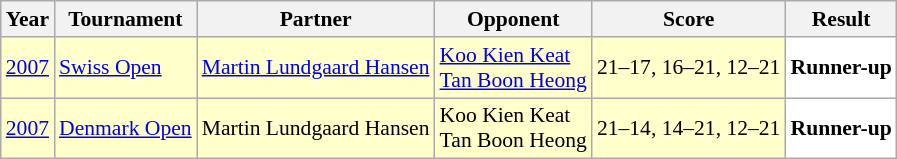<table class="sortable wikitable" style="font-size: 90%;">
<tr>
<th>Year</th>
<th>Tournament</th>
<th>Partner</th>
<th>Opponent</th>
<th>Score</th>
<th>Result</th>
</tr>
<tr style="background:#FFFFCC">
<td align="center"><a href='#'>2007</a></td>
<td align="left"><a href='#'>Swiss Open</a></td>
<td align="left"> <a href='#'>Martin Lundgaard Hansen</a></td>
<td align="left"> <a href='#'>Koo Kien Keat</a> <br>  <a href='#'>Tan Boon Heong</a></td>
<td align="left">21–17, 16–21, 12–21</td>
<td style="text-align:left; background:white"> <strong>Runner-up</strong></td>
</tr>
<tr style="background:#FFFFCC">
<td align="center"><a href='#'>2007</a></td>
<td align="left"><a href='#'>Denmark Open</a></td>
<td align="left"> Martin Lundgaard Hansen</td>
<td align="left"> Koo Kien Keat <br>  Tan Boon Heong</td>
<td align="left">21–14, 14–21, 12–21</td>
<td style="text-align:left; background:white"> <strong>Runner-up</strong></td>
</tr>
</table>
